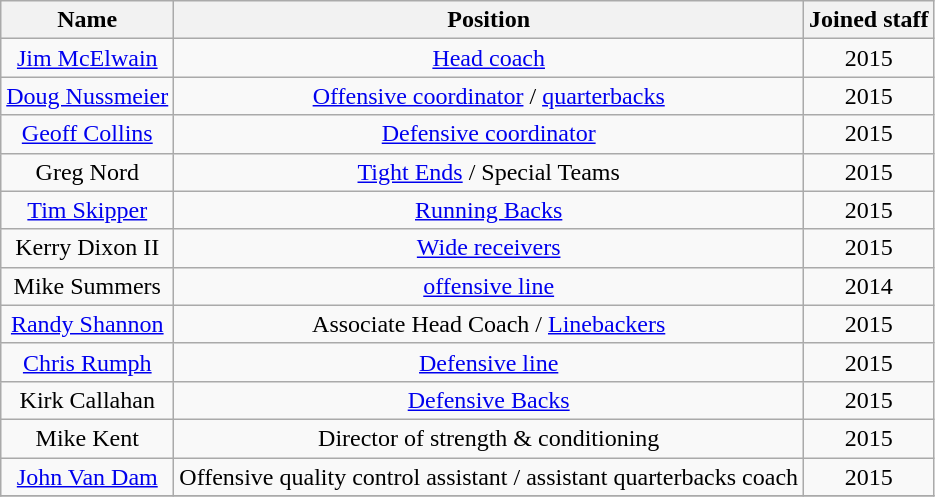<table class="wikitable">
<tr>
<th>Name</th>
<th>Position</th>
<th>Joined staff</th>
</tr>
<tr align="center">
<td><a href='#'>Jim McElwain</a></td>
<td><a href='#'>Head coach</a></td>
<td>2015</td>
</tr>
<tr align="center">
<td><a href='#'>Doug Nussmeier</a></td>
<td><a href='#'>Offensive coordinator</a> / <a href='#'>quarterbacks</a></td>
<td>2015</td>
</tr>
<tr align="center">
<td><a href='#'>Geoff Collins</a></td>
<td><a href='#'>Defensive coordinator</a></td>
<td>2015</td>
</tr>
<tr align="center">
<td>Greg Nord</td>
<td><a href='#'>Tight Ends</a> / Special Teams</td>
<td>2015</td>
</tr>
<tr align="center">
<td><a href='#'>Tim Skipper</a></td>
<td><a href='#'>Running Backs</a></td>
<td>2015</td>
</tr>
<tr align="center">
<td>Kerry Dixon II</td>
<td><a href='#'>Wide receivers</a></td>
<td>2015</td>
</tr>
<tr align="center">
<td>Mike Summers</td>
<td><a href='#'>offensive line</a></td>
<td>2014</td>
</tr>
<tr align="center">
<td><a href='#'>Randy Shannon</a></td>
<td>Associate Head Coach / <a href='#'>Linebackers</a></td>
<td>2015</td>
</tr>
<tr align="center">
<td><a href='#'>Chris Rumph</a></td>
<td><a href='#'>Defensive line</a></td>
<td>2015</td>
</tr>
<tr align="center">
<td>Kirk Callahan</td>
<td><a href='#'>Defensive Backs</a></td>
<td>2015</td>
</tr>
<tr align="center">
<td>Mike Kent</td>
<td>Director of strength & conditioning</td>
<td>2015</td>
</tr>
<tr align="center">
<td><a href='#'>John Van Dam</a></td>
<td>Offensive quality control assistant / assistant quarterbacks coach</td>
<td>2015</td>
</tr>
<tr align="center">
</tr>
</table>
